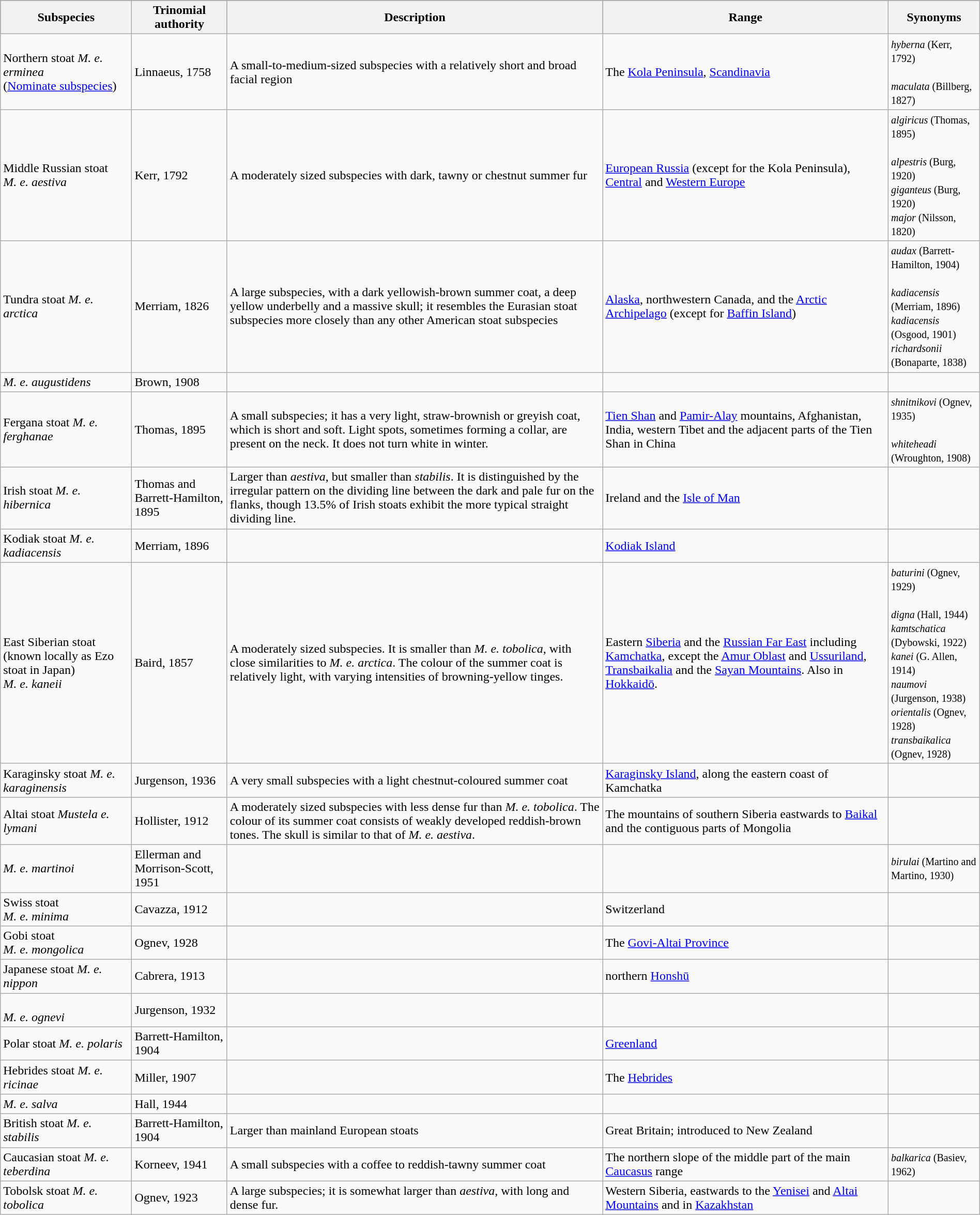<table class="wikitable" style="width:100%;">
<tr style="background:#115a6c;">
<th>Subspecies</th>
<th>Trinomial authority</th>
<th>Description</th>
<th>Range</th>
<th>Synonyms</th>
</tr>
<tr>
<td>Northern stoat <em>M. e. erminea</em><br>(<a href='#'>Nominate subspecies</a>)</td>
<td>Linnaeus, 1758</td>
<td>A small-to-medium-sized subspecies with a relatively short and broad facial region</td>
<td>The <a href='#'>Kola Peninsula</a>, <a href='#'>Scandinavia</a></td>
<td><small><em>hyberna</em> (Kerr, 1792)</small><br><br><small><em>maculata</em> (Billberg, 1827)</small><br></td>
</tr>
<tr>
<td>Middle Russian stoat<br><em>M. e. aestiva</em><br></td>
<td>Kerr, 1792</td>
<td>A moderately sized subspecies with dark, tawny or chestnut summer fur</td>
<td><a href='#'>European Russia</a> (except for the Kola Peninsula), <a href='#'>Central</a> and <a href='#'>Western Europe</a></td>
<td><small><em>algiricus</em> (Thomas, 1895)</small><br><br><small><em>alpestris</em> (Burg, 1920)</small><br>
<small><em>giganteus</em> (Burg, 1920)</small><br>
<small><em>major</em> (Nilsson, 1820)</small></td>
</tr>
<tr>
<td>Tundra stoat <em>M. e. arctica</em><br></td>
<td>Merriam, 1826</td>
<td>A large subspecies, with a dark yellowish-brown summer coat, a deep yellow underbelly and a massive skull; it resembles the Eurasian stoat subspecies more closely than any other American stoat subspecies</td>
<td><a href='#'>Alaska</a>, northwestern Canada, and the <a href='#'>Arctic Archipelago</a> (except for <a href='#'>Baffin Island</a>)</td>
<td><small><em>audax</em> (Barrett-Hamilton, 1904)</small><br><br><small><em>kadiacensis</em> (Merriam, 1896)</small><br>
<small><em>kadiacensis</em> (Osgood, 1901)</small><br>
<small><em>richardsonii</em> (Bonaparte, 1838)</small><br></td>
</tr>
<tr>
<td><em>M. e. augustidens</em></td>
<td>Brown, 1908</td>
<td></td>
<td></td>
<td></td>
</tr>
<tr>
<td>Fergana stoat <em>M. e. ferghanae</em></td>
<td>Thomas, 1895</td>
<td>A small subspecies; it has a very light, straw-brownish or greyish coat, which is short and soft. Light spots, sometimes forming a collar, are present on the neck. It does not turn white in winter.</td>
<td><a href='#'>Tien Shan</a> and <a href='#'>Pamir-Alay</a> mountains, Afghanistan, India, western Tibet and the adjacent parts of the Tien Shan in China</td>
<td><small><em>shnitnikovi</em> (Ognev, 1935)</small><br><br><small><em>whiteheadi</em> (Wroughton, 1908)</small></td>
</tr>
<tr>
<td>Irish stoat <em>M. e. hibernica</em><br></td>
<td>Thomas and Barrett-Hamilton, 1895</td>
<td>Larger than <em>aestiva</em>, but smaller than <em>stabilis</em>. It is distinguished by the irregular pattern on the dividing line between the dark and pale fur on the flanks, though 13.5% of Irish stoats exhibit the more typical straight dividing line.</td>
<td>Ireland and the <a href='#'>Isle of Man</a></td>
<td></td>
</tr>
<tr>
<td>Kodiak stoat <em>M. e. kadiacensis</em></td>
<td>Merriam, 1896</td>
<td></td>
<td><a href='#'>Kodiak Island</a></td>
<td></td>
</tr>
<tr>
<td>East Siberian stoat (known locally as Ezo stoat in Japan)<br><em>M. e. kaneii</em></td>
<td>Baird, 1857</td>
<td>A moderately sized subspecies. It is smaller than <em>M. e. tobolica</em>, with close similarities to <em>M. e. arctica</em>. The colour of the summer coat is relatively light, with varying intensities of browning-yellow tinges.</td>
<td>Eastern <a href='#'>Siberia</a> and the <a href='#'>Russian Far East</a> including <a href='#'>Kamchatka</a>, except the <a href='#'>Amur Oblast</a> and <a href='#'>Ussuriland</a>, <a href='#'>Transbaikalia</a> and the <a href='#'>Sayan Mountains</a>. Also in <a href='#'>Hokkaidō</a>.</td>
<td><small><em>baturini</em> (Ognev, 1929)</small><br><br><small><em>digna</em> (Hall, 1944)</small><br>
<small><em>kamtschatica</em> (Dybowski, 1922)</small><br>
<small><em>kanei</em> (G. Allen, 1914)</small><br>
<small><em>naumovi</em> (Jurgenson, 1938)</small><br>
<small><em>orientalis</em> (Ognev, 1928)</small><br>
<small><em>transbaikalica</em> (Ognev, 1928)</small></td>
</tr>
<tr>
<td>Karaginsky stoat <em>M. e. karaginensis</em></td>
<td>Jurgenson, 1936</td>
<td>A very small subspecies with a light chestnut-coloured summer coat</td>
<td><a href='#'>Karaginsky Island</a>, along the eastern coast of Kamchatka</td>
<td></td>
</tr>
<tr>
<td>Altai stoat <em>Mustela e. lymani</em></td>
<td>Hollister, 1912</td>
<td>A moderately sized subspecies with less dense fur than <em>M. e. tobolica</em>. The colour of its summer coat consists of weakly developed reddish-brown tones. The skull is similar to that of <em>M. e. aestiva</em>.</td>
<td>The mountains of southern Siberia eastwards to <a href='#'>Baikal</a> and the contiguous parts of Mongolia</td>
<td></td>
</tr>
<tr>
<td><em>M. e. martinoi</em></td>
<td>Ellerman and Morrison-Scott, 1951</td>
<td></td>
<td></td>
<td><small><em>birulai</em> (Martino and Martino, 1930)</small><br></td>
</tr>
<tr>
<td>Swiss stoat<br><em>M. e. minima</em></td>
<td>Cavazza, 1912</td>
<td></td>
<td>Switzerland</td>
<td></td>
</tr>
<tr>
<td>Gobi stoat<br><em>M. e. mongolica</em></td>
<td>Ognev, 1928</td>
<td></td>
<td>The <a href='#'>Govi-Altai Province</a></td>
<td></td>
</tr>
<tr>
<td>Japanese stoat <em>M. e. nippon</em><br></td>
<td>Cabrera, 1913</td>
<td></td>
<td>northern <a href='#'>Honshū</a></td>
<td></td>
</tr>
<tr>
<td><br><em>M. e. ognevi</em></td>
<td>Jurgenson, 1932</td>
<td></td>
<td></td>
<td></td>
</tr>
<tr>
<td>Polar stoat <em>M. e. polaris</em></td>
<td>Barrett-Hamilton, 1904</td>
<td></td>
<td><a href='#'>Greenland</a></td>
<td></td>
</tr>
<tr>
<td>Hebrides stoat <em>M. e. ricinae</em></td>
<td>Miller, 1907</td>
<td></td>
<td>The <a href='#'>Hebrides</a></td>
<td></td>
</tr>
<tr>
<td><em>M. e. salva</em></td>
<td>Hall, 1944</td>
<td></td>
<td></td>
<td></td>
</tr>
<tr>
<td>British stoat <em>M. e. stabilis</em><br></td>
<td>Barrett-Hamilton, 1904</td>
<td>Larger than mainland European stoats</td>
<td>Great Britain; introduced to New Zealand</td>
<td></td>
</tr>
<tr>
<td>Caucasian stoat <em>M. e. teberdina</em></td>
<td>Korneev, 1941</td>
<td>A small subspecies with a coffee to reddish-tawny summer coat</td>
<td>The northern slope of the middle part of the main <a href='#'>Caucasus</a> range</td>
<td><small><em>balkarica</em> (Basiev, 1962)</small></td>
</tr>
<tr>
<td>Tobolsk stoat <em>M. e. tobolica</em></td>
<td>Ognev, 1923</td>
<td>A large subspecies; it is somewhat larger than <em>aestiva</em>, with long and dense fur.</td>
<td>Western Siberia, eastwards to the <a href='#'>Yenisei</a> and <a href='#'>Altai Mountains</a> and in <a href='#'>Kazakhstan</a></td>
<td></td>
</tr>
</table>
